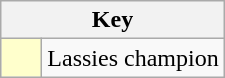<table class="wikitable" style="text-align: center;">
<tr>
<th colspan=2>Key</th>
</tr>
<tr>
<td style="background:#ffffcc; width:20px;"></td>
<td align=left>Lassies champion</td>
</tr>
</table>
